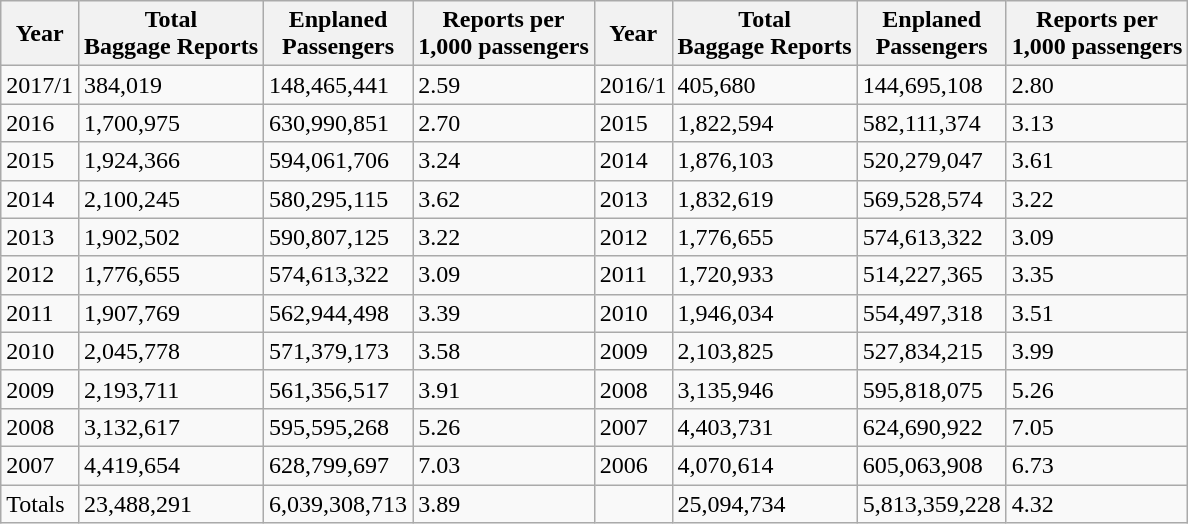<table class="wikitable" border="1">
<tr>
<th>Year</th>
<th>Total<br>Baggage Reports</th>
<th>Enplaned<br>Passengers</th>
<th>Reports per<br>1,000 passengers</th>
<th>Year</th>
<th>Total<br>Baggage Reports</th>
<th>Enplaned<br>Passengers</th>
<th>Reports per<br>1,000 passengers</th>
</tr>
<tr>
<td>2017/1</td>
<td>384,019</td>
<td>148,465,441</td>
<td>2.59</td>
<td>2016/1</td>
<td>405,680</td>
<td>144,695,108</td>
<td>2.80</td>
</tr>
<tr>
<td>2016</td>
<td>1,700,975</td>
<td>630,990,851</td>
<td>2.70</td>
<td>2015</td>
<td>1,822,594</td>
<td>582,111,374</td>
<td>3.13</td>
</tr>
<tr>
<td>2015</td>
<td>1,924,366</td>
<td>594,061,706</td>
<td>3.24</td>
<td>2014</td>
<td>1,876,103</td>
<td>520,279,047</td>
<td>3.61</td>
</tr>
<tr>
<td>2014</td>
<td>2,100,245</td>
<td>580,295,115</td>
<td>3.62</td>
<td>2013</td>
<td>1,832,619</td>
<td>569,528,574</td>
<td>3.22</td>
</tr>
<tr>
<td>2013</td>
<td>1,902,502</td>
<td>590,807,125</td>
<td>3.22</td>
<td>2012</td>
<td>1,776,655</td>
<td>574,613,322</td>
<td>3.09</td>
</tr>
<tr>
<td>2012</td>
<td>1,776,655</td>
<td>574,613,322</td>
<td>3.09</td>
<td>2011</td>
<td>1,720,933</td>
<td>514,227,365</td>
<td>3.35</td>
</tr>
<tr>
<td>2011</td>
<td>1,907,769</td>
<td>562,944,498</td>
<td>3.39</td>
<td>2010</td>
<td>1,946,034</td>
<td>554,497,318</td>
<td>3.51</td>
</tr>
<tr>
<td>2010</td>
<td>2,045,778</td>
<td>571,379,173</td>
<td>3.58</td>
<td>2009</td>
<td>2,103,825</td>
<td>527,834,215</td>
<td>3.99</td>
</tr>
<tr>
<td>2009</td>
<td>2,193,711</td>
<td>561,356,517</td>
<td>3.91</td>
<td>2008</td>
<td>3,135,946</td>
<td>595,818,075</td>
<td>5.26</td>
</tr>
<tr>
<td>2008</td>
<td>3,132,617</td>
<td>595,595,268</td>
<td>5.26</td>
<td>2007</td>
<td>4,403,731</td>
<td>624,690,922</td>
<td>7.05</td>
</tr>
<tr>
<td>2007</td>
<td>4,419,654</td>
<td>628,799,697</td>
<td>7.03</td>
<td>2006</td>
<td>4,070,614</td>
<td>605,063,908</td>
<td>6.73</td>
</tr>
<tr>
<td>Totals</td>
<td>23,488,291</td>
<td>6,039,308,713</td>
<td>3.89</td>
<td></td>
<td>25,094,734</td>
<td>5,813,359,228</td>
<td>4.32</td>
</tr>
</table>
